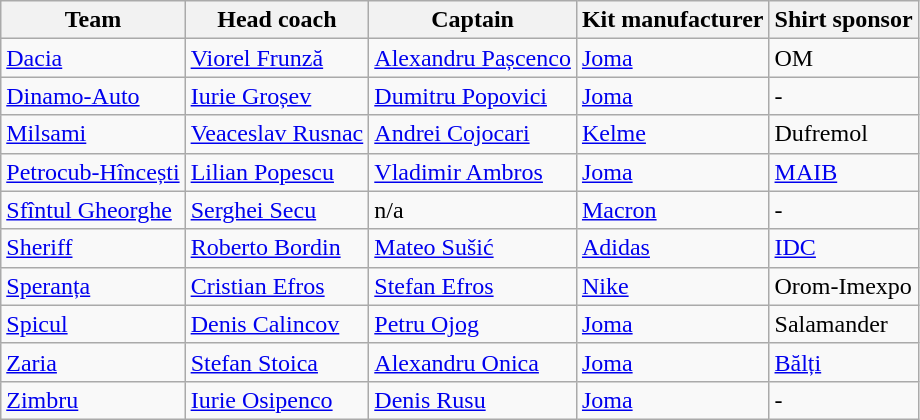<table class="wikitable sortable" style="text-align:left;">
<tr>
<th>Team</th>
<th>Head coach</th>
<th>Captain</th>
<th>Kit manufacturer</th>
<th>Shirt sponsor</th>
</tr>
<tr>
<td><a href='#'>Dacia</a></td>
<td> <a href='#'>Viorel Frunză</a></td>
<td> <a href='#'>Alexandru Pașcenco</a></td>
<td><a href='#'>Joma</a></td>
<td>OM</td>
</tr>
<tr>
<td><a href='#'>Dinamo-Auto</a></td>
<td> <a href='#'>Iurie Groșev</a></td>
<td> <a href='#'>Dumitru Popovici</a></td>
<td><a href='#'>Joma</a></td>
<td>-</td>
</tr>
<tr>
<td><a href='#'>Milsami</a></td>
<td> <a href='#'>Veaceslav Rusnac</a></td>
<td> <a href='#'>Andrei Cojocari</a></td>
<td><a href='#'>Kelme</a></td>
<td>Dufremol</td>
</tr>
<tr>
<td><a href='#'>Petrocub-Hîncești</a></td>
<td> <a href='#'>Lilian Popescu</a></td>
<td> <a href='#'>Vladimir Ambros</a></td>
<td><a href='#'>Joma</a></td>
<td><a href='#'>MAIB</a></td>
</tr>
<tr>
<td><a href='#'>Sfîntul Gheorghe</a></td>
<td> <a href='#'>Serghei Secu</a></td>
<td>n/a</td>
<td><a href='#'>Macron</a></td>
<td>-</td>
</tr>
<tr>
<td><a href='#'>Sheriff</a></td>
<td> <a href='#'>Roberto Bordin</a></td>
<td> <a href='#'>Mateo Sušić</a></td>
<td><a href='#'>Adidas</a></td>
<td><a href='#'>IDC</a></td>
</tr>
<tr>
<td><a href='#'>Speranța</a></td>
<td> <a href='#'>Cristian Efros</a></td>
<td> <a href='#'>Stefan Efros</a></td>
<td><a href='#'>Nike</a></td>
<td>Orom-Imexpo</td>
</tr>
<tr>
<td><a href='#'>Spicul</a></td>
<td> <a href='#'>Denis Calincov</a></td>
<td> <a href='#'>Petru Ojog</a></td>
<td><a href='#'>Joma</a></td>
<td>Salamander</td>
</tr>
<tr>
<td><a href='#'>Zaria</a></td>
<td> <a href='#'>Stefan Stoica</a></td>
<td> <a href='#'>Alexandru Onica</a></td>
<td><a href='#'>Joma</a></td>
<td><a href='#'>Bălți</a></td>
</tr>
<tr>
<td><a href='#'>Zimbru</a></td>
<td> <a href='#'>Iurie Osipenco</a></td>
<td> <a href='#'>Denis Rusu</a></td>
<td><a href='#'>Joma</a></td>
<td>-</td>
</tr>
</table>
